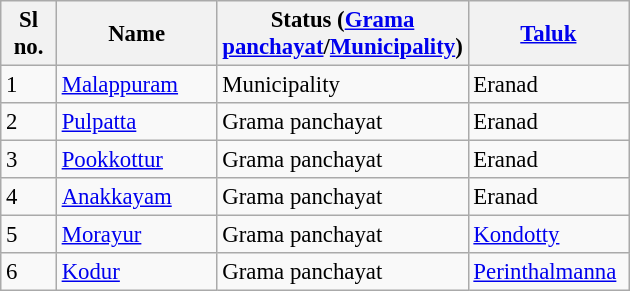<table class="wikitable sortable" style="font-size: 95%;">
<tr>
<th width="30px">Sl no.</th>
<th width="100px">Name</th>
<th width="130px">Status (<a href='#'>Grama panchayat</a>/<a href='#'>Municipality</a>)</th>
<th width="100px"><a href='#'>Taluk</a></th>
</tr>
<tr>
<td>1</td>
<td><a href='#'>Malappuram</a></td>
<td>Municipality</td>
<td>Eranad</td>
</tr>
<tr>
<td>2</td>
<td><a href='#'>Pulpatta</a></td>
<td>Grama panchayat</td>
<td>Eranad</td>
</tr>
<tr>
<td>3</td>
<td><a href='#'>Pookkottur</a></td>
<td>Grama panchayat</td>
<td>Eranad</td>
</tr>
<tr>
<td>4</td>
<td><a href='#'>Anakkayam</a></td>
<td>Grama panchayat</td>
<td>Eranad</td>
</tr>
<tr>
<td>5</td>
<td><a href='#'>Morayur</a></td>
<td>Grama panchayat</td>
<td><a href='#'>Kondotty</a></td>
</tr>
<tr>
<td>6</td>
<td><a href='#'>Kodur</a></td>
<td>Grama panchayat</td>
<td><a href='#'>Perinthalmanna</a></td>
</tr>
</table>
